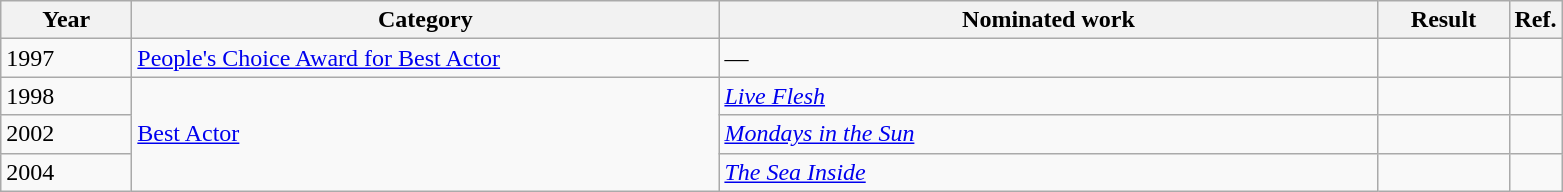<table class=wikitable>
<tr>
<th scope="col" style="width:5em;">Year</th>
<th scope="col" style="width:24em;">Category</th>
<th scope="col" style="width:27em;">Nominated work</th>
<th scope="col" style="width:5em;">Result</th>
<th>Ref.</th>
</tr>
<tr>
<td>1997</td>
<td><a href='#'>People's Choice Award for Best Actor</a></td>
<td>—</td>
<td></td>
<td></td>
</tr>
<tr>
<td>1998</td>
<td rowspan="3"><a href='#'>Best Actor</a></td>
<td><em><a href='#'>Live Flesh</a></em></td>
<td></td>
<td></td>
</tr>
<tr>
<td>2002</td>
<td><em><a href='#'>Mondays in the Sun</a></em></td>
<td></td>
<td></td>
</tr>
<tr>
<td>2004</td>
<td><em><a href='#'>The Sea Inside</a></em></td>
<td></td>
<td></td>
</tr>
</table>
